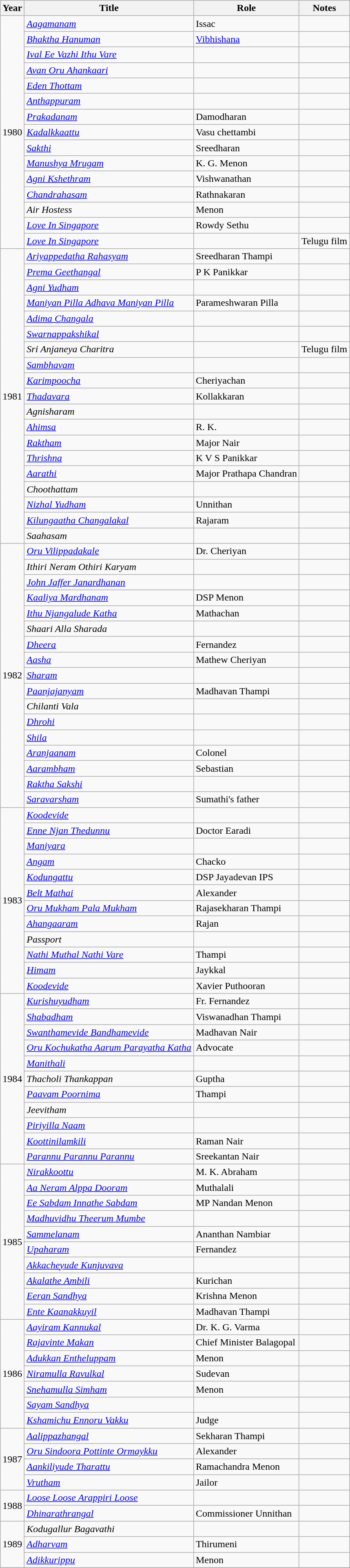<table class="wikitable sortable">
<tr>
<th>Year</th>
<th>Title</th>
<th>Role</th>
<th class="unsortable">Notes</th>
</tr>
<tr>
<td rowspan=15>1980</td>
<td><em><a href='#'>Aagamanam</a></em></td>
<td>Issac</td>
<td></td>
</tr>
<tr>
<td><em><a href='#'>Bhaktha Hanuman</a></em></td>
<td><a href='#'>Vibhishana</a></td>
<td></td>
</tr>
<tr>
<td><em><a href='#'>Ival Ee Vazhi Ithu Vare</a></em></td>
<td></td>
<td></td>
</tr>
<tr>
<td><em><a href='#'>Avan Oru Ahankaari</a></em></td>
<td></td>
<td></td>
</tr>
<tr>
<td><em><a href='#'>Eden Thottam</a></em></td>
<td></td>
<td></td>
</tr>
<tr>
<td><em><a href='#'>Anthappuram</a></em></td>
<td></td>
<td></td>
</tr>
<tr>
<td><em><a href='#'>Prakadanam</a></em></td>
<td>Damodharan</td>
<td></td>
</tr>
<tr>
<td><em><a href='#'>Kadalkkaattu</a></em></td>
<td>Vasu chettambi</td>
<td></td>
</tr>
<tr>
<td><em><a href='#'>Sakthi</a></em></td>
<td>Sreedharan</td>
<td></td>
</tr>
<tr>
<td><em><a href='#'>Manushya Mrugam</a></em></td>
<td>K. G. Menon</td>
<td></td>
</tr>
<tr>
<td><em><a href='#'>Agni Kshethram</a></em></td>
<td>Vishwanathan</td>
<td></td>
</tr>
<tr>
<td><em><a href='#'>Chandrahasam</a></em></td>
<td>Rathnakaran</td>
<td></td>
</tr>
<tr>
<td><em>Air Hostess</em></td>
<td>Menon</td>
<td></td>
</tr>
<tr>
<td><em><a href='#'>Love In Singapore</a></em></td>
<td>Rowdy Sethu</td>
<td></td>
</tr>
<tr>
<td><em><a href='#'>Love In Singapore</a></em></td>
<td></td>
<td>Telugu film</td>
</tr>
<tr>
<td rowspan="19">1981</td>
<td><em><a href='#'>Ariyappedatha Rahasyam</a></em></td>
<td>Sreedharan Thampi</td>
<td></td>
</tr>
<tr>
<td><em><a href='#'>Prema Geethangal</a></em></td>
<td>P K Panikkar</td>
<td></td>
</tr>
<tr>
<td><em><a href='#'>Agni Yudham</a></em></td>
<td></td>
<td></td>
</tr>
<tr>
<td><em><a href='#'>Maniyan Pilla Adhava Maniyan Pilla</a></em></td>
<td>Parameshwaran Pilla</td>
<td></td>
</tr>
<tr>
<td><em><a href='#'>Adima Changala</a></em></td>
<td></td>
<td></td>
</tr>
<tr>
<td><em><a href='#'>Swarnappakshikal</a></em></td>
<td></td>
<td></td>
</tr>
<tr>
<td><em>Sri Anjaneya Charitra</em></td>
<td></td>
<td>Telugu film</td>
</tr>
<tr>
<td><em><a href='#'>Sambhavam</a></em></td>
<td></td>
<td></td>
</tr>
<tr>
<td><em><a href='#'>Karimpoocha</a></em></td>
<td>Cheriyachan</td>
<td></td>
</tr>
<tr>
<td><em><a href='#'>Thadavara</a></em></td>
<td>Kollakkaran</td>
<td></td>
</tr>
<tr>
<td><em>Agnisharam</em></td>
<td></td>
<td></td>
</tr>
<tr>
<td><em><a href='#'>Ahimsa</a></em></td>
<td>R. K.</td>
<td></td>
</tr>
<tr>
<td><em><a href='#'>Raktham</a></em></td>
<td>Major Nair</td>
<td></td>
</tr>
<tr>
<td><em><a href='#'>Thrishna</a></em></td>
<td>K V S Panikkar</td>
<td></td>
</tr>
<tr>
<td><em><a href='#'>Aarathi</a></em></td>
<td>Major Prathapa Chandran</td>
<td></td>
</tr>
<tr>
<td><em>Choothattam</em></td>
<td></td>
<td></td>
</tr>
<tr>
<td><em><a href='#'>Nizhal Yudham</a></em></td>
<td>Unnithan</td>
<td></td>
</tr>
<tr>
<td><em><a href='#'>Kilungaatha Changalakal</a></em></td>
<td>Rajaram</td>
<td></td>
</tr>
<tr>
<td><em>Saahasam</em></td>
<td></td>
<td></td>
</tr>
<tr>
<td rowspan=17>1982</td>
<td><em><a href='#'>Oru Vilippadakale</a></em></td>
<td>Dr. Cheriyan</td>
<td></td>
</tr>
<tr>
<td><em>Ithiri Neram Othiri Karyam</em></td>
<td></td>
<td></td>
</tr>
<tr>
<td><em><a href='#'>John Jaffer Janardhanan</a></em></td>
<td></td>
<td></td>
</tr>
<tr>
<td><em><a href='#'>Kaaliya Mardhanam</a></em></td>
<td>DSP Menon</td>
<td></td>
</tr>
<tr>
<td><em><a href='#'>Ithu Njangalude Katha</a></em></td>
<td>Mathachan</td>
<td></td>
</tr>
<tr>
<td><em>Shaari Alla Sharada</em></td>
<td></td>
<td></td>
</tr>
<tr>
<td><em><a href='#'>Dheera</a></em></td>
<td>Fernandez</td>
<td></td>
</tr>
<tr>
<td><em><a href='#'>Aasha</a></em></td>
<td>Mathew Cheriyan</td>
<td></td>
</tr>
<tr>
<td><em><a href='#'>Sharam</a></em></td>
<td></td>
<td></td>
</tr>
<tr>
<td><em><a href='#'>Paanjajanyam</a></em></td>
<td>Madhavan Thampi</td>
<td></td>
</tr>
<tr>
<td><em>Chilanti Vala</em></td>
<td></td>
<td></td>
</tr>
<tr>
<td><em><a href='#'>Dhrohi</a></em></td>
<td></td>
<td></td>
</tr>
<tr>
<td><em><a href='#'>Shila</a></em></td>
<td></td>
<td></td>
</tr>
<tr>
<td><em><a href='#'>Aranjaanam</a></em></td>
<td>Colonel</td>
<td></td>
</tr>
<tr>
<td><em><a href='#'>Aarambham</a></em></td>
<td>Sebastian</td>
<td></td>
</tr>
<tr>
<td><em><a href='#'>Raktha Sakshi</a></em></td>
<td></td>
<td></td>
</tr>
<tr>
<td><em><a href='#'>Saravarsham</a></em></td>
<td>Sumathi's father</td>
<td></td>
</tr>
<tr>
<td rowspan=12>1983</td>
<td><em><a href='#'>Koodevide</a></em></td>
<td></td>
<td></td>
</tr>
<tr>
<td><em><a href='#'>Enne Njan Thedunnu</a></em></td>
<td>Doctor Earadi</td>
<td></td>
</tr>
<tr>
<td><em><a href='#'>Maniyara</a></em></td>
<td></td>
<td></td>
</tr>
<tr>
<td><em><a href='#'>Angam</a></em></td>
<td>Chacko</td>
<td></td>
</tr>
<tr>
<td><em><a href='#'>Kodungattu</a></em></td>
<td>DSP Jayadevan IPS</td>
<td></td>
</tr>
<tr>
<td><em><a href='#'>Belt Mathai</a></em></td>
<td>Alexander</td>
<td></td>
</tr>
<tr>
<td><em><a href='#'>Oru Mukham Pala Mukham</a></em></td>
<td>Rajasekharan Thampi</td>
<td></td>
</tr>
<tr>
<td><em><a href='#'>Ahangaaram</a></em></td>
<td>Rajan</td>
<td></td>
</tr>
<tr>
<td><em>Passport</em></td>
<td></td>
<td></td>
</tr>
<tr>
<td><em><a href='#'>Nathi Muthal Nathi Vare</a></em></td>
<td>Thampi</td>
<td></td>
</tr>
<tr>
<td><em><a href='#'>Himam</a></em></td>
<td>Jaykkal</td>
<td></td>
</tr>
<tr>
<td><em><a href='#'>Koodevide</a></em></td>
<td>Xavier Puthooran</td>
<td></td>
</tr>
<tr>
<td rowspan=11>1984</td>
<td><em><a href='#'>Kurishuyudham</a></em></td>
<td>Fr. Fernandez</td>
<td></td>
</tr>
<tr>
<td><em><a href='#'>Shabadham</a></em></td>
<td>Viswanadhan Thampi</td>
<td></td>
</tr>
<tr>
<td><em><a href='#'>Swanthamevide Bandhamevide</a></em></td>
<td>Madhavan Nair</td>
<td></td>
</tr>
<tr>
<td><em><a href='#'>Oru Kochukatha Aarum Parayatha Katha</a></em></td>
<td>Advocate</td>
<td></td>
</tr>
<tr>
<td><em><a href='#'>Manithali</a></em></td>
<td></td>
<td></td>
</tr>
<tr>
<td><em>Thacholi Thankappan</em></td>
<td>Guptha</td>
<td></td>
</tr>
<tr>
<td><em><a href='#'>Paavam Poornima</a></em></td>
<td>Thampi</td>
<td></td>
</tr>
<tr>
<td><em>Jeevitham</em></td>
<td></td>
<td></td>
</tr>
<tr>
<td><em><a href='#'>Piriyilla Naam</a></em></td>
<td></td>
<td></td>
</tr>
<tr>
<td><em><a href='#'>Koottinilamkili</a></em></td>
<td>Raman Nair</td>
<td></td>
</tr>
<tr>
<td><em><a href='#'>Parannu Parannu Parannu</a></em></td>
<td>Sreekantan Nair</td>
<td></td>
</tr>
<tr>
<td rowspan=10>1985</td>
<td><em><a href='#'>Nirakkoottu</a></em></td>
<td>M. K. Abraham</td>
<td></td>
</tr>
<tr>
<td><em><a href='#'>Aa Neram Alppa Dooram</a></em></td>
<td>Muthalali</td>
<td></td>
</tr>
<tr>
<td><em><a href='#'>Ee Sabdam Innathe Sabdam</a></em></td>
<td>MP Nandan Menon</td>
<td></td>
</tr>
<tr>
<td><em><a href='#'>Madhuvidhu Theerum Mumbe</a></em></td>
<td></td>
<td></td>
</tr>
<tr>
<td><em><a href='#'>Sammelanam</a></em></td>
<td>Ananthan Nambiar</td>
<td></td>
</tr>
<tr>
<td><em><a href='#'>Upaharam</a></em></td>
<td>Fernandez</td>
<td></td>
</tr>
<tr>
<td><em><a href='#'>Akkacheyude Kunjuvava</a></em></td>
<td></td>
<td></td>
</tr>
<tr>
<td><em><a href='#'>Akalathe Ambili</a></em></td>
<td>Kurichan</td>
<td></td>
</tr>
<tr>
<td><em><a href='#'>Eeran Sandhya</a></em></td>
<td>Krishna Menon</td>
<td></td>
</tr>
<tr>
<td><em><a href='#'>Ente Kaanakkuyil</a></em></td>
<td>Madhavan Thampi</td>
<td></td>
</tr>
<tr>
<td rowspan=7>1986</td>
<td><em><a href='#'>Aayiram Kannukal</a></em></td>
<td>Dr. K. G. Varma</td>
<td></td>
</tr>
<tr>
<td><em><a href='#'>Rajavinte Makan</a></em></td>
<td>Chief Minister Balagopal</td>
<td></td>
</tr>
<tr>
<td><em><a href='#'>Adukkan Entheluppam</a></em></td>
<td>Menon</td>
<td></td>
</tr>
<tr>
<td><em><a href='#'>Niramulla Ravulkal</a></em></td>
<td>Sudevan</td>
<td></td>
</tr>
<tr>
<td><em><a href='#'>Snehamulla Simham</a></em></td>
<td>Menon</td>
<td></td>
</tr>
<tr>
<td><em><a href='#'>Sayam Sandhya</a></em></td>
<td></td>
<td></td>
</tr>
<tr>
<td><em><a href='#'>Kshamichu Ennoru Vakku</a></em></td>
<td>Judge</td>
<td></td>
</tr>
<tr>
<td rowspan=4>1987</td>
<td><em><a href='#'>Aalippazhangal</a></em></td>
<td>Sekharan Thampi</td>
<td></td>
</tr>
<tr>
<td><em><a href='#'>Oru Sindoora Pottinte Ormaykku</a></em></td>
<td>Alexander</td>
<td></td>
</tr>
<tr>
<td><em><a href='#'>Aankiliyude Tharattu</a></em></td>
<td>Ramachandra Menon</td>
<td></td>
</tr>
<tr>
<td><em><a href='#'>Vrutham</a></em></td>
<td>Jailor</td>
<td></td>
</tr>
<tr>
<td rowspan=2>1988</td>
<td><em><a href='#'>Loose Loose Arappiri Loose</a></em></td>
<td></td>
<td></td>
</tr>
<tr>
<td><em><a href='#'>Dhinarathrangal</a></em></td>
<td>Commissioner Unnithan</td>
<td></td>
</tr>
<tr>
<td rowspan=3>1989</td>
<td><em>Kodugallur Bagavathi</em></td>
<td></td>
<td></td>
</tr>
<tr>
<td><em><a href='#'>Adharvam</a></em></td>
<td>Thirumeni</td>
<td></td>
</tr>
<tr>
<td><em><a href='#'>Adikkurippu</a></em></td>
<td>Menon</td>
<td></td>
</tr>
<tr>
</tr>
</table>
